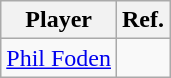<table class="wikitable">
<tr>
<th>Player</th>
<th>Ref.</th>
</tr>
<tr>
<td> <a href='#'>Phil Foden</a></td>
<td></td>
</tr>
</table>
